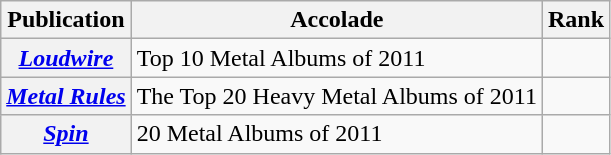<table class="wikitable sortable plainrowheaders">
<tr>
<th>Publication</th>
<th>Accolade</th>
<th>Rank</th>
</tr>
<tr>
<th scope="row"><em><a href='#'>Loudwire</a></em></th>
<td>Top 10 Metal Albums of 2011</td>
<td></td>
</tr>
<tr>
<th scope="row"><em><a href='#'>Metal Rules</a></em></th>
<td>The Top 20 Heavy Metal Albums of 2011</td>
<td></td>
</tr>
<tr>
<th scope="row"><em><a href='#'>Spin</a></em></th>
<td>20 Metal Albums of 2011</td>
<td></td>
</tr>
</table>
